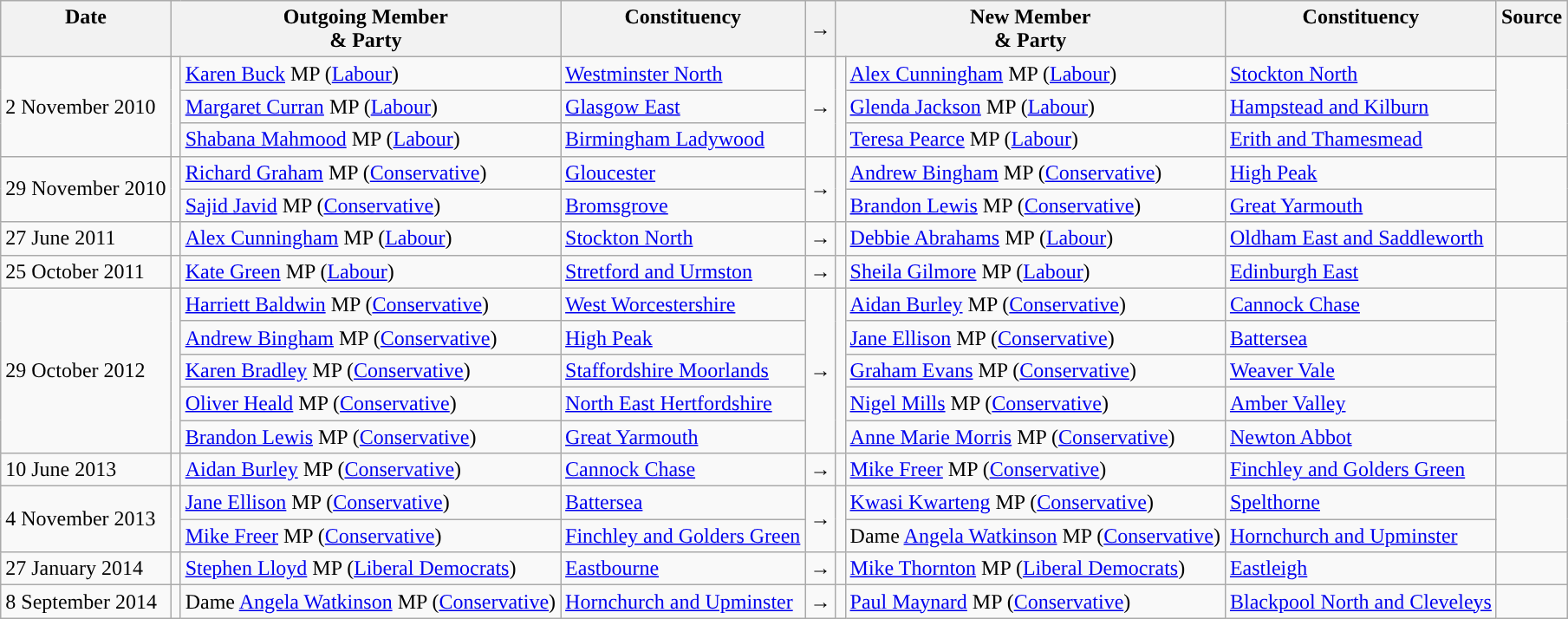<table class="wikitable">
<tr>
<th valign="top">Date</th>
<th colspan="2" valign="top">Outgoing Member<br>& Party</th>
<th valign="top">Constituency</th>
<th>→</th>
<th colspan="2" valign="top">New Member<br>& Party</th>
<th valign="top">Constituency</th>
<th valign="top">Source</th>
</tr>
<tr>
<td rowspan=3 nowrap>2 November 2010</td>
<td rowspan=3 style="color:inherit;background:"></td>
<td><a href='#'>Karen Buck</a> MP (<a href='#'>Labour</a>)</td>
<td><a href='#'>Westminster North</a></td>
<td rowspan=3>→</td>
<td rowspan=3 style="color:inherit;background:"></td>
<td><a href='#'>Alex Cunningham</a> MP (<a href='#'>Labour</a>)</td>
<td><a href='#'>Stockton North</a></td>
<td rowspan=3></td>
</tr>
<tr>
<td><a href='#'>Margaret Curran</a> MP (<a href='#'>Labour</a>)</td>
<td><a href='#'>Glasgow East</a></td>
<td><a href='#'>Glenda Jackson</a> MP (<a href='#'>Labour</a>)</td>
<td><a href='#'>Hampstead and Kilburn</a></td>
</tr>
<tr>
<td><a href='#'>Shabana Mahmood</a> MP (<a href='#'>Labour</a>)</td>
<td><a href='#'>Birmingham Ladywood</a></td>
<td><a href='#'>Teresa Pearce</a> MP (<a href='#'>Labour</a>)</td>
<td><a href='#'>Erith and Thamesmead</a></td>
</tr>
<tr>
<td rowspan=2>29 November 2010</td>
<td rowspan=2 style="color:inherit;background:"></td>
<td><a href='#'>Richard Graham</a> MP (<a href='#'>Conservative</a>)</td>
<td><a href='#'>Gloucester</a></td>
<td rowspan=2>→</td>
<td rowspan=2 style="color:inherit;background:"></td>
<td><a href='#'>Andrew Bingham</a> MP (<a href='#'>Conservative</a>)</td>
<td><a href='#'>High Peak</a></td>
<td rowspan=2></td>
</tr>
<tr>
<td><a href='#'>Sajid Javid</a> MP (<a href='#'>Conservative</a>)</td>
<td><a href='#'>Bromsgrove</a></td>
<td><a href='#'>Brandon Lewis</a> MP (<a href='#'>Conservative</a>)</td>
<td><a href='#'>Great Yarmouth</a></td>
</tr>
<tr>
<td>27 June 2011</td>
<td style="color:inherit;background:"></td>
<td><a href='#'>Alex Cunningham</a> MP (<a href='#'>Labour</a>)</td>
<td><a href='#'>Stockton North</a></td>
<td>→</td>
<td style="color:inherit;background:"></td>
<td><a href='#'>Debbie Abrahams</a> MP (<a href='#'>Labour</a>)</td>
<td><a href='#'>Oldham East and Saddleworth</a></td>
<td></td>
</tr>
<tr>
<td>25 October 2011</td>
<td style="color:inherit;background:"></td>
<td><a href='#'>Kate Green</a> MP (<a href='#'>Labour</a>)</td>
<td><a href='#'>Stretford and Urmston</a></td>
<td>→</td>
<td style="color:inherit;background:"></td>
<td><a href='#'>Sheila Gilmore</a> MP (<a href='#'>Labour</a>)</td>
<td><a href='#'>Edinburgh East</a></td>
<td></td>
</tr>
<tr>
<td rowspan=5>29 October 2012</td>
<td rowspan=5 style="color:inherit;background:"></td>
<td><a href='#'>Harriett Baldwin</a> MP (<a href='#'>Conservative</a>)</td>
<td><a href='#'>West Worcestershire</a></td>
<td rowspan=5>→</td>
<td rowspan=5 style="color:inherit;background:"></td>
<td><a href='#'>Aidan Burley</a> MP (<a href='#'>Conservative</a>)</td>
<td><a href='#'>Cannock Chase</a></td>
<td rowspan=5></td>
</tr>
<tr>
<td><a href='#'>Andrew Bingham</a> MP (<a href='#'>Conservative</a>)</td>
<td><a href='#'>High Peak</a></td>
<td><a href='#'>Jane Ellison</a> MP (<a href='#'>Conservative</a>)</td>
<td><a href='#'>Battersea</a></td>
</tr>
<tr>
<td><a href='#'>Karen Bradley</a> MP (<a href='#'>Conservative</a>)</td>
<td><a href='#'>Staffordshire Moorlands</a></td>
<td><a href='#'>Graham Evans</a> MP (<a href='#'>Conservative</a>)</td>
<td><a href='#'>Weaver Vale</a></td>
</tr>
<tr>
<td><a href='#'>Oliver Heald</a> MP (<a href='#'>Conservative</a>)</td>
<td><a href='#'>North East Hertfordshire</a></td>
<td><a href='#'>Nigel Mills</a> MP (<a href='#'>Conservative</a>)</td>
<td><a href='#'>Amber Valley</a></td>
</tr>
<tr>
<td><a href='#'>Brandon Lewis</a> MP (<a href='#'>Conservative</a>)</td>
<td><a href='#'>Great Yarmouth</a></td>
<td><a href='#'>Anne Marie Morris</a> MP (<a href='#'>Conservative</a>)</td>
<td><a href='#'>Newton Abbot</a></td>
</tr>
<tr>
<td>10 June 2013</td>
<td style="color:inherit;background:"></td>
<td><a href='#'>Aidan Burley</a> MP (<a href='#'>Conservative</a>)</td>
<td><a href='#'>Cannock Chase</a></td>
<td>→</td>
<td style="color:inherit;background:"></td>
<td><a href='#'>Mike Freer</a> MP (<a href='#'>Conservative</a>)</td>
<td><a href='#'>Finchley and Golders Green</a></td>
<td></td>
</tr>
<tr>
<td rowspan=2>4 November 2013</td>
<td rowspan=2 style="color:inherit;background:"></td>
<td><a href='#'>Jane Ellison</a> MP (<a href='#'>Conservative</a>)</td>
<td><a href='#'>Battersea</a></td>
<td rowspan=2>→</td>
<td rowspan=2 style="color:inherit;background:"></td>
<td><a href='#'>Kwasi Kwarteng</a> MP (<a href='#'>Conservative</a>)</td>
<td><a href='#'>Spelthorne</a></td>
<td rowspan=2></td>
</tr>
<tr>
<td><a href='#'>Mike Freer</a> MP (<a href='#'>Conservative</a>)</td>
<td><a href='#'>Finchley and Golders Green</a></td>
<td>Dame <a href='#'>Angela Watkinson</a> MP (<a href='#'>Conservative</a>)</td>
<td><a href='#'>Hornchurch and Upminster</a></td>
</tr>
<tr>
<td>27 January 2014</td>
<td style="color:inherit;background:"></td>
<td><a href='#'>Stephen Lloyd</a> MP (<a href='#'>Liberal Democrats</a>)</td>
<td><a href='#'>Eastbourne</a></td>
<td>→</td>
<td style="color:inherit;background:"></td>
<td><a href='#'>Mike Thornton</a> MP (<a href='#'>Liberal Democrats</a>)</td>
<td><a href='#'>Eastleigh</a></td>
<td></td>
</tr>
<tr>
<td>8 September 2014</td>
<td style="color:inherit;background:"></td>
<td>Dame <a href='#'>Angela Watkinson</a> MP (<a href='#'>Conservative</a>)</td>
<td><a href='#'>Hornchurch and Upminster</a></td>
<td>→</td>
<td style="color:inherit;background:"></td>
<td><a href='#'>Paul Maynard</a> MP (<a href='#'>Conservative</a>)</td>
<td><a href='#'>Blackpool North and Cleveleys</a></td>
<td></td>
</tr>
</table>
